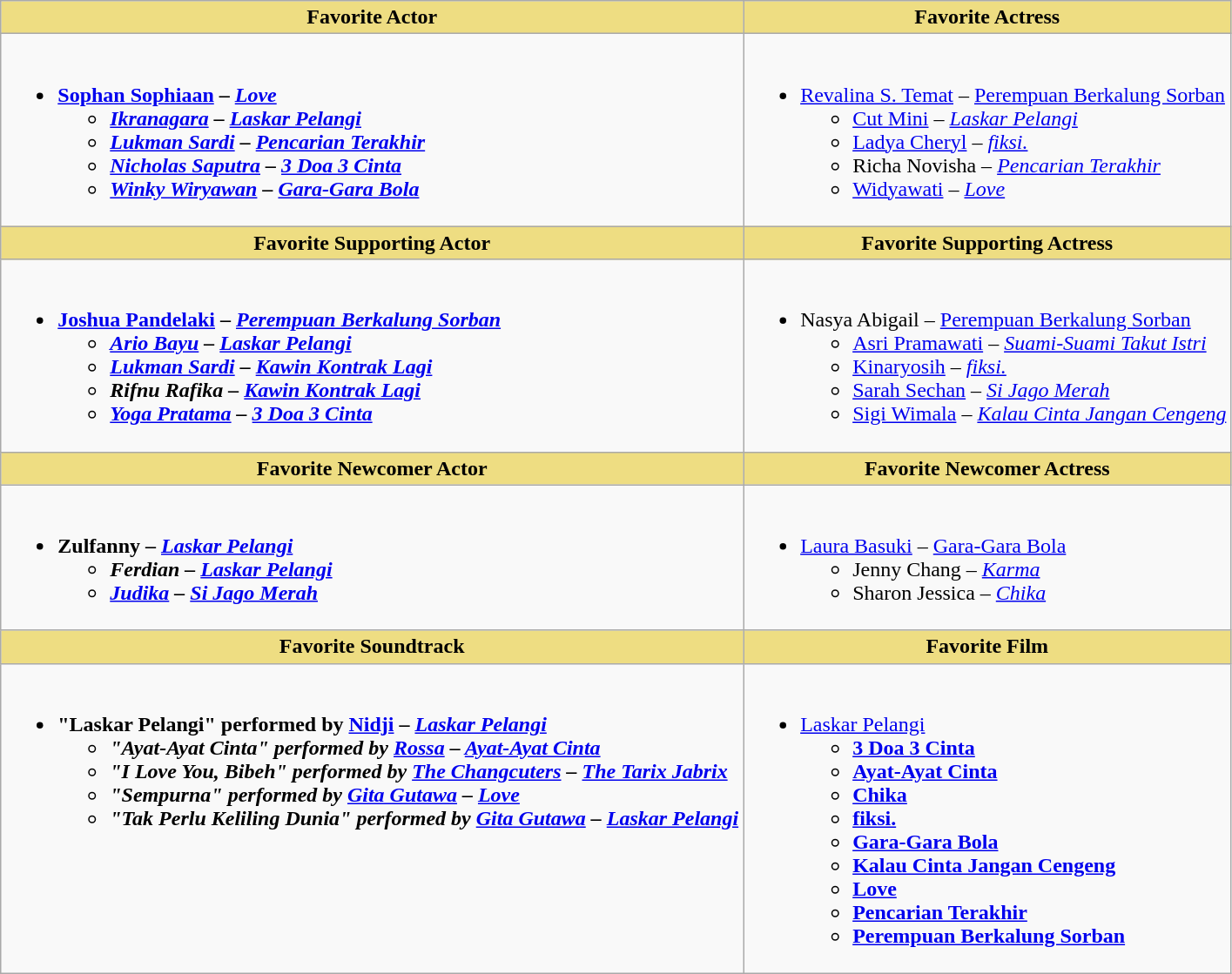<table class=wikitable style="width="100%">
<tr>
<th style="background:#EEDD82;" ! style="width="50%"><strong>Favorite Actor</strong></th>
<th style="background:#EEDD82;" ! style="width="50%"><strong>Favorite Actress</strong></th>
</tr>
<tr>
<td valign="top"><br><ul><li><strong><a href='#'>Sophan Sophiaan</a> – <em><a href='#'>Love</a><strong><em><ul><li><a href='#'>Ikranagara</a> – </em><a href='#'>Laskar Pelangi</a><em></li><li><a href='#'>Lukman Sardi</a> – </em><a href='#'>Pencarian Terakhir</a><em></li><li><a href='#'>Nicholas Saputra</a> – </em><a href='#'>3 Doa 3 Cinta</a><em></li><li><a href='#'>Winky Wiryawan</a> – </em><a href='#'>Gara-Gara Bola</a><em></li></ul></li></ul></td>
<td valign="top"><br><ul><li></strong><a href='#'>Revalina S. Temat</a> – </em><a href='#'>Perempuan Berkalung Sorban</a></em></strong><ul><li><a href='#'>Cut Mini</a> – <em><a href='#'>Laskar Pelangi</a></em></li><li><a href='#'>Ladya Cheryl</a> – <em><a href='#'>fiksi.</a></em></li><li>Richa Novisha – <em><a href='#'>Pencarian Terakhir</a></em></li><li><a href='#'>Widyawati</a> – <em><a href='#'>Love</a></em></li></ul></li></ul></td>
</tr>
<tr>
<th style="background:#EEDD82;" ! style="width="50%"><strong>Favorite Supporting Actor</strong></th>
<th style="background:#EEDD82;" ! style="width="50%"><strong>Favorite Supporting Actress</strong></th>
</tr>
<tr>
<td valign="top"><br><ul><li><strong><a href='#'>Joshua Pandelaki</a> – <em><a href='#'>Perempuan Berkalung Sorban</a><strong><em><ul><li><a href='#'>Ario Bayu</a> – </em><a href='#'>Laskar Pelangi</a><em></li><li><a href='#'>Lukman Sardi</a> – </em><a href='#'>Kawin Kontrak Lagi</a><em></li><li>Rifnu Rafika – </em><a href='#'>Kawin Kontrak Lagi</a><em></li><li><a href='#'>Yoga Pratama</a> – </em><a href='#'>3 Doa 3 Cinta</a><em></li></ul></li></ul></td>
<td valign="top"><br><ul><li></strong>Nasya Abigail – </em><a href='#'>Perempuan Berkalung Sorban</a></em></strong><ul><li><a href='#'>Asri Pramawati</a> – <em><a href='#'>Suami-Suami Takut Istri</a></em></li><li><a href='#'>Kinaryosih</a> – <em><a href='#'>fiksi.</a></em></li><li><a href='#'>Sarah Sechan</a> – <em><a href='#'>Si Jago Merah</a></em></li><li><a href='#'>Sigi Wimala</a> – <em><a href='#'>Kalau Cinta Jangan Cengeng</a></em></li></ul></li></ul></td>
</tr>
<tr>
<th style="background:#EEDD82;" ! style="width="50%"><strong>Favorite Newcomer Actor</strong></th>
<th style="background:#EEDD82;" ! style="width="50%"><strong>Favorite Newcomer Actress</strong></th>
</tr>
<tr>
<td valign="top"><br><ul><li><strong>Zulfanny – <em><a href='#'>Laskar Pelangi</a><strong><em><ul><li>Ferdian – </em><a href='#'>Laskar Pelangi</a><em></li><li><a href='#'>Judika</a> – </em><a href='#'>Si Jago Merah</a><em></li></ul></li></ul></td>
<td valign="top"><br><ul><li></strong><a href='#'>Laura Basuki</a> – </em><a href='#'>Gara-Gara Bola</a></em></strong><ul><li>Jenny Chang – <em><a href='#'>Karma</a></em></li><li>Sharon Jessica – <em><a href='#'>Chika</a></em></li></ul></li></ul></td>
</tr>
<tr>
<th style="background:#EEDD82;" ! style="width="50%"><strong>Favorite Soundtrack</strong></th>
<th style="background:#EEDD82;" ! style="width="50%"><strong>Favorite Film</strong></th>
</tr>
<tr>
<td valign="top"><br><ul><li><strong>"Laskar Pelangi" performed by <a href='#'>Nidji</a> – <em><a href='#'>Laskar Pelangi</a><strong><em><ul><li>"Ayat-Ayat Cinta" performed by <a href='#'>Rossa</a> – </em><a href='#'>Ayat-Ayat Cinta</a><em></li><li>"I Love You, Bibeh" performed by <a href='#'>The Changcuters</a> – </em><a href='#'>The Tarix Jabrix</a><em></li><li>"Sempurna" performed by <a href='#'>Gita Gutawa</a> – </em><a href='#'>Love</a><em></li><li>"Tak Perlu Keliling Dunia" performed by <a href='#'>Gita Gutawa</a> – </em><a href='#'>Laskar Pelangi</a><em></li></ul></li></ul></td>
<td valign="top"><br><ul><li></em></strong><a href='#'>Laskar Pelangi</a><strong><em><ul><li></em><a href='#'>3 Doa 3 Cinta</a><em></li><li></em><a href='#'>Ayat-Ayat Cinta</a><em></li><li></em><a href='#'>Chika</a><em></li><li></em><a href='#'>fiksi.</a><em></li><li></em><a href='#'>Gara-Gara Bola</a><em></li><li></em><a href='#'>Kalau Cinta Jangan Cengeng</a><em></li><li></em><a href='#'>Love</a><em></li><li></em><a href='#'>Pencarian Terakhir</a><em></li><li></em><a href='#'>Perempuan Berkalung Sorban</a><em></li></ul></li></ul></td>
</tr>
</table>
